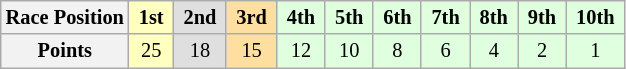<table class="wikitable" style="font-size:85%; text-align:center">
<tr>
<th>Race Position</th>
<td style="background:#ffffbf;"> <strong>1st</strong> </td>
<td style="background:#dfdfdf;"> <strong>2nd</strong> </td>
<td style="background:#ffdf9f;"> <strong>3rd</strong> </td>
<td style="background:#dfffdf;"> <strong>4th</strong> </td>
<td style="background:#dfffdf;"> <strong>5th</strong> </td>
<td style="background:#dfffdf;"> <strong>6th</strong> </td>
<td style="background:#dfffdf;"> <strong>7th</strong> </td>
<td style="background:#dfffdf;"> <strong>8th</strong> </td>
<td style="background:#dfffdf;"> <strong>9th</strong> </td>
<td style="background:#dfffdf;"> <strong>10th</strong> </td>
</tr>
<tr>
<th>Points</th>
<td style="background:#ffffbf;">25</td>
<td style="background:#dfdfdf;">18</td>
<td style="background:#ffdf9f;">15</td>
<td style="background:#dfffdf;">12</td>
<td style="background:#dfffdf;">10</td>
<td style="background:#dfffdf;">8</td>
<td style="background:#dfffdf;">6</td>
<td style="background:#dfffdf;">4</td>
<td style="background:#dfffdf;">2</td>
<td style="background:#dfffdf;">1</td>
</tr>
</table>
